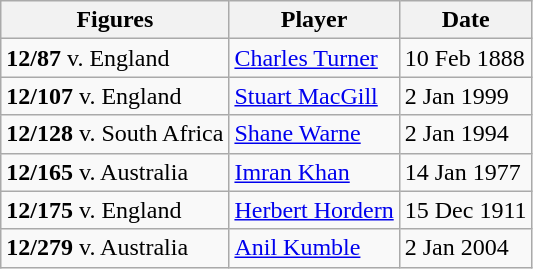<table class="wikitable">
<tr>
<th>Figures</th>
<th>Player</th>
<th>Date</th>
</tr>
<tr>
<td><strong>12/87</strong> v. England</td>
<td> <a href='#'>Charles Turner</a></td>
<td>10 Feb 1888</td>
</tr>
<tr>
<td><strong>12/107</strong> v. England</td>
<td> <a href='#'>Stuart MacGill</a></td>
<td>2 Jan 1999</td>
</tr>
<tr>
<td><strong>12/128</strong> v. South Africa</td>
<td> <a href='#'>Shane Warne</a></td>
<td>2 Jan 1994</td>
</tr>
<tr>
<td><strong>12/165</strong> v. Australia</td>
<td> <a href='#'>Imran Khan</a></td>
<td>14 Jan 1977</td>
</tr>
<tr>
<td><strong>12/175</strong> v. England</td>
<td> <a href='#'>Herbert Hordern</a></td>
<td>15 Dec 1911</td>
</tr>
<tr>
<td><strong>12/279</strong> v. Australia</td>
<td> <a href='#'>Anil Kumble</a></td>
<td>2 Jan 2004</td>
</tr>
</table>
